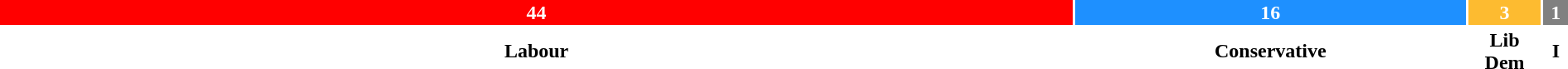<table style="width:100%; text-align:center;">
<tr style="color:white;">
<td style="background:red; width:68.75%;"><strong>44</strong></td>
<td style="background:dodgerblue; width:25.00%;"><strong>16</strong></td>
<td style="background:#FDBB30; width:4.69%;"><strong>3</strong></td>
<td style="background:grey; width:1.56%;"><strong>1</strong></td>
</tr>
<tr>
<td><span><strong>Labour</strong></span></td>
<td><span><strong>Conservative</strong></span></td>
<td><span><strong>Lib Dem</strong></span></td>
<td><span><strong>I</strong></span></td>
</tr>
</table>
